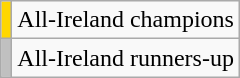<table class="wikitable">
<tr>
<td style="background-color:#FFD700"></td>
<td>All-Ireland champions</td>
</tr>
<tr>
<td style="background-color:#C0C0C0"></td>
<td>All-Ireland runners-up</td>
</tr>
</table>
